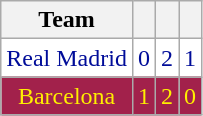<table class=" wikitable">
<tr>
<th>Team</th>
<th></th>
<th></th>
<th></th>
</tr>
<tr style="background:#d0e7ff; color:#000c99; text-align:center; background:#fff;">
<td>Real Madrid</td>
<td>0</td>
<td>2</td>
<td>1</td>
</tr>
<tr style="background:gold; color:#fff000; text-align:center; background:#a2214b;">
<td>Barcelona</td>
<td>1</td>
<td>2</td>
<td>0</td>
</tr>
</table>
